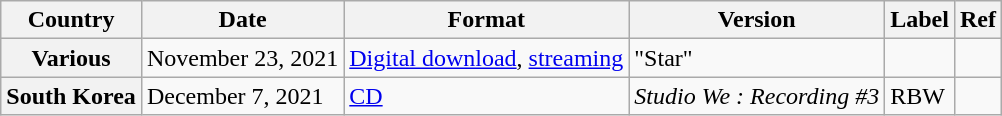<table class="wikitable plainrowheaders" text-align:center">
<tr>
<th>Country</th>
<th>Date</th>
<th>Format</th>
<th>Version</th>
<th>Label</th>
<th>Ref</th>
</tr>
<tr>
<th scope="row">Various</th>
<td>November 23, 2021</td>
<td><a href='#'>Digital download</a>, <a href='#'>streaming</a></td>
<td>"Star"</td>
<td></td>
<td></td>
</tr>
<tr>
<th scope="row">South Korea</th>
<td>December 7, 2021</td>
<td><a href='#'>CD</a></td>
<td><em>Studio We : Recording #3</em></td>
<td>RBW</td>
<td></td>
</tr>
</table>
